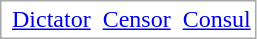<table style="border-spacing: 2px; border: 1px solid darkgray;">
<tr>
<td></td>
<td><a href='#'>Dictator</a></td>
<td></td>
<td><a href='#'>Censor</a></td>
<td></td>
<td><a href='#'>Consul</a></td>
</tr>
</table>
